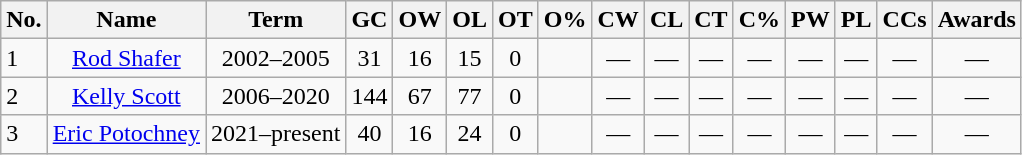<table class="wikitable sortable">
<tr>
<th>No.</th>
<th>Name</th>
<th>Term</th>
<th>GC</th>
<th>OW</th>
<th>OL</th>
<th>OT</th>
<th>O%</th>
<th>CW</th>
<th>CL</th>
<th>CT</th>
<th>C%</th>
<th>PW</th>
<th>PL</th>
<th>CCs</th>
<th class="unsortable">Awards</th>
</tr>
<tr>
<td>1</td>
<td align="center"><a href='#'>Rod Shafer</a></td>
<td align="center">2002–2005</td>
<td align="center">31</td>
<td align="center">16</td>
<td align="center">15</td>
<td align="center">0</td>
<td align="center"></td>
<td align="center">—</td>
<td align="center">—</td>
<td align="center">—</td>
<td align="center">—</td>
<td align="center">—</td>
<td align="center">—</td>
<td align="center">—</td>
<td align="center">—</td>
</tr>
<tr>
<td>2</td>
<td align="center"><a href='#'>Kelly Scott</a></td>
<td align="center">2006–2020</td>
<td align="center">144</td>
<td align="center">67</td>
<td align="center">77</td>
<td align="center">0</td>
<td align="center"></td>
<td align="center">—</td>
<td align="center">—</td>
<td align="center">—</td>
<td align="center">—</td>
<td align="center">—</td>
<td align="center">—</td>
<td align="center">—</td>
<td align="center">—</td>
</tr>
<tr>
<td>3</td>
<td align="center"><a href='#'>Eric Potochney</a></td>
<td align="center">2021–present</td>
<td align="center">40</td>
<td align="center">16</td>
<td align="center">24</td>
<td align="center">0</td>
<td align="center"></td>
<td align="center">—</td>
<td align="center">—</td>
<td align="center">—</td>
<td align="center">—</td>
<td align="center">—</td>
<td align="center">—</td>
<td align="center">—</td>
<td align="center">—</td>
</tr>
</table>
